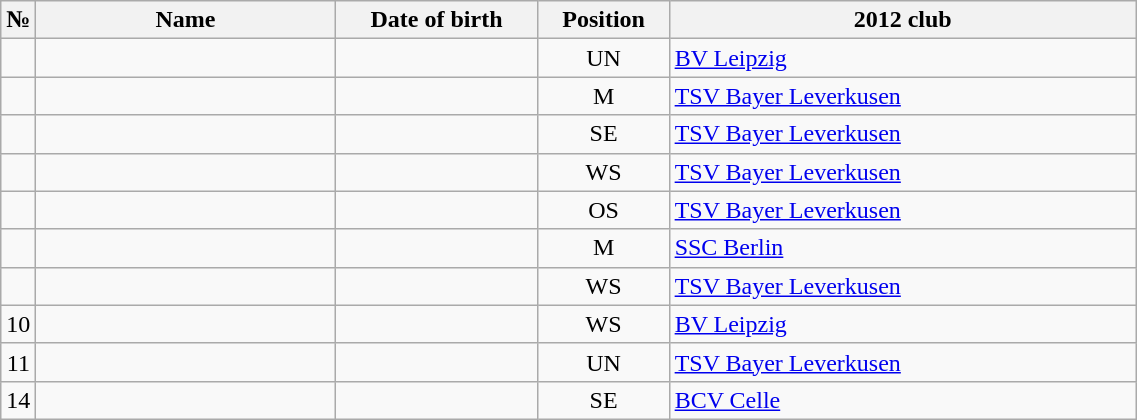<table class="wikitable sortable" style="font-size:100%; text-align:center;">
<tr>
<th>№</th>
<th style="width:12em">Name</th>
<th style="width:8em">Date of birth</th>
<th style="width:5em">Position</th>
<th style="width:19em">2012 club</th>
</tr>
<tr>
<td></td>
<td style="text-align:left;"></td>
<td style="text-align:right;"></td>
<td>UN</td>
<td style="text-align:left;"> <a href='#'>BV Leipzig</a></td>
</tr>
<tr>
<td></td>
<td style="text-align:left;"></td>
<td style="text-align:right;"></td>
<td>M</td>
<td style="text-align:left;"> <a href='#'>TSV Bayer Leverkusen</a></td>
</tr>
<tr>
<td></td>
<td style="text-align:left;"></td>
<td style="text-align:right;"></td>
<td>SE</td>
<td style="text-align:left;"> <a href='#'>TSV Bayer Leverkusen</a></td>
</tr>
<tr>
<td></td>
<td style="text-align:left;"></td>
<td style="text-align:right;"></td>
<td>WS</td>
<td style="text-align:left;"> <a href='#'>TSV Bayer Leverkusen</a></td>
</tr>
<tr>
<td></td>
<td style="text-align:left;"></td>
<td style="text-align:right;"></td>
<td>OS</td>
<td style="text-align:left;"> <a href='#'>TSV Bayer Leverkusen</a></td>
</tr>
<tr>
<td></td>
<td style="text-align:left;"></td>
<td style="text-align:right;"></td>
<td>M</td>
<td style="text-align:left;"> <a href='#'>SSC Berlin</a></td>
</tr>
<tr>
<td></td>
<td style="text-align:left;"></td>
<td style="text-align:right;"></td>
<td>WS</td>
<td style="text-align:left;"> <a href='#'>TSV Bayer Leverkusen</a></td>
</tr>
<tr>
<td>10</td>
<td style="text-align:left;"></td>
<td style="text-align:right;"></td>
<td>WS</td>
<td style="text-align:left;"> <a href='#'>BV Leipzig</a></td>
</tr>
<tr>
<td>11</td>
<td style="text-align:left;"></td>
<td style="text-align:right;"></td>
<td>UN</td>
<td style="text-align:left;"> <a href='#'>TSV Bayer Leverkusen</a></td>
</tr>
<tr>
<td>14</td>
<td style="text-align:left;"></td>
<td style="text-align:right;"></td>
<td>SE</td>
<td style="text-align:left;"> <a href='#'>BCV Celle</a></td>
</tr>
</table>
